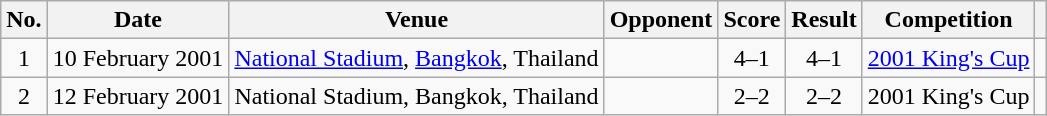<table class="wikitable sortable">
<tr>
<th scope="col">No.</th>
<th scope="col">Date</th>
<th scope="col">Venue</th>
<th scope="col">Opponent</th>
<th scope="col">Score</th>
<th scope="col">Result</th>
<th scope="col">Competition</th>
<th scope="col" class="unsortable"></th>
</tr>
<tr>
<td align="center">1</td>
<td>10 February 2001</td>
<td><a href='#'>National Stadium</a>, <a href='#'>Bangkok</a>, Thailand</td>
<td></td>
<td align="center">4–1</td>
<td align="center">4–1</td>
<td><a href='#'>2001 King's Cup</a></td>
<td></td>
</tr>
<tr>
<td align="center">2</td>
<td>12 February 2001</td>
<td>National Stadium, Bangkok, Thailand</td>
<td></td>
<td align="center">2–2</td>
<td align="center">2–2</td>
<td>2001 King's Cup</td>
<td></td>
</tr>
</table>
